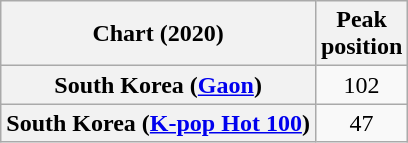<table class="wikitable plainrowheaders sortable" style="text-align:center">
<tr>
<th scope="col">Chart (2020)</th>
<th scope="col">Peak<br>position</th>
</tr>
<tr>
<th scope="row">South Korea (<a href='#'>Gaon</a>)</th>
<td>102</td>
</tr>
<tr>
<th scope="row">South Korea (<a href='#'>K-pop Hot 100</a>)</th>
<td>47</td>
</tr>
</table>
